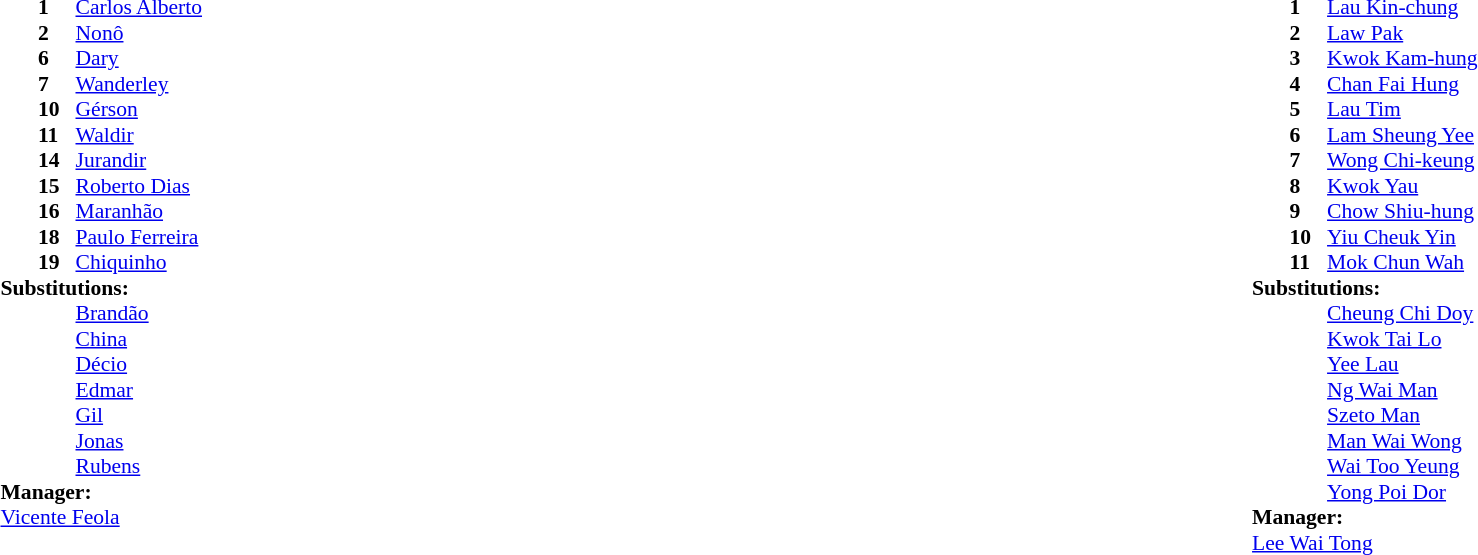<table width="100%">
<tr>
<td valign="top" width="40%"><br><table style="font-size:90%" cellspacing="0" cellpadding="0">
<tr>
<th width=25></th>
<th width=25></th>
</tr>
<tr>
<td></td>
<td><strong>1</strong></td>
<td><a href='#'>Carlos Alberto</a></td>
</tr>
<tr>
<td></td>
<td><strong>2</strong></td>
<td><a href='#'>Nonô</a></td>
</tr>
<tr>
<td></td>
<td><strong>6</strong></td>
<td><a href='#'>Dary</a></td>
</tr>
<tr>
<td></td>
<td><strong>7</strong></td>
<td><a href='#'>Wanderley</a></td>
</tr>
<tr>
<td></td>
<td><strong>10</strong></td>
<td><a href='#'>Gérson</a></td>
</tr>
<tr>
<td></td>
<td><strong>11</strong></td>
<td><a href='#'>Waldir</a></td>
</tr>
<tr>
<td></td>
<td><strong>14</strong></td>
<td><a href='#'>Jurandir</a></td>
</tr>
<tr>
<td></td>
<td><strong>15</strong></td>
<td><a href='#'>Roberto Dias</a></td>
</tr>
<tr>
<td></td>
<td><strong>16</strong></td>
<td><a href='#'>Maranhão</a></td>
</tr>
<tr>
<td></td>
<td><strong>18</strong></td>
<td><a href='#'>Paulo Ferreira</a></td>
</tr>
<tr>
<td></td>
<td><strong>19</strong></td>
<td><a href='#'>Chiquinho</a></td>
</tr>
<tr>
<td colspan=3><strong>Substitutions:</strong></td>
</tr>
<tr>
<td></td>
<td></td>
<td><a href='#'>Brandão</a></td>
</tr>
<tr>
<td></td>
<td></td>
<td><a href='#'>China</a></td>
</tr>
<tr>
<td></td>
<td></td>
<td><a href='#'>Décio</a></td>
</tr>
<tr>
<td></td>
<td></td>
<td><a href='#'>Edmar</a></td>
</tr>
<tr>
<td></td>
<td></td>
<td><a href='#'>Gil</a></td>
</tr>
<tr>
<td></td>
<td></td>
<td><a href='#'>Jonas</a></td>
</tr>
<tr>
<td></td>
<td></td>
<td><a href='#'>Rubens</a></td>
</tr>
<tr>
<td colspan=3><strong>Manager:</strong></td>
</tr>
<tr>
<td colspan=3> <a href='#'>Vicente Feola</a></td>
</tr>
</table>
</td>
<td valign="top" width="50%"><br><table style="font-size:90%; margin:auto" cellspacing="0" cellpadding="0">
<tr>
<th width=25></th>
<th width=25></th>
</tr>
<tr>
<td></td>
<td><strong>1</strong></td>
<td><a href='#'>Lau Kin-chung</a></td>
</tr>
<tr>
<td></td>
<td><strong>2</strong></td>
<td><a href='#'>Law Pak</a></td>
</tr>
<tr>
<td></td>
<td><strong>3</strong></td>
<td><a href='#'>Kwok Kam-hung</a></td>
</tr>
<tr>
<td></td>
<td><strong>4</strong></td>
<td><a href='#'>Chan Fai Hung</a></td>
</tr>
<tr>
<td></td>
<td><strong>5</strong></td>
<td><a href='#'>Lau Tim</a></td>
</tr>
<tr>
<td></td>
<td><strong>6</strong></td>
<td><a href='#'>Lam Sheung Yee</a></td>
</tr>
<tr>
<td></td>
<td><strong>7</strong></td>
<td><a href='#'>Wong Chi-keung</a></td>
</tr>
<tr>
<td></td>
<td><strong>8</strong></td>
<td><a href='#'>Kwok Yau</a></td>
</tr>
<tr>
<td></td>
<td><strong>9</strong></td>
<td><a href='#'>Chow Shiu-hung</a></td>
</tr>
<tr>
<td></td>
<td><strong>10</strong></td>
<td><a href='#'>Yiu Cheuk Yin</a></td>
</tr>
<tr>
<td></td>
<td><strong>11</strong></td>
<td><a href='#'>Mok Chun Wah</a></td>
</tr>
<tr>
<td colspan=3><strong>Substitutions:</strong></td>
</tr>
<tr>
<td></td>
<td></td>
<td><a href='#'>Cheung Chi Doy</a></td>
</tr>
<tr>
<td></td>
<td></td>
<td><a href='#'>Kwok Tai Lo</a></td>
</tr>
<tr>
<td></td>
<td></td>
<td><a href='#'>Yee Lau</a></td>
</tr>
<tr>
<td></td>
<td></td>
<td><a href='#'>Ng Wai Man</a></td>
</tr>
<tr>
<td></td>
<td></td>
<td><a href='#'>Szeto Man</a></td>
</tr>
<tr>
<td></td>
<td></td>
<td><a href='#'>Man Wai Wong</a></td>
</tr>
<tr>
<td></td>
<td></td>
<td><a href='#'>Wai Too Yeung</a></td>
</tr>
<tr>
<td></td>
<td></td>
<td><a href='#'>Yong Poi Dor</a></td>
</tr>
<tr>
<td colspan=3><strong>Manager:</strong></td>
</tr>
<tr>
<td colspan=3> <a href='#'>Lee Wai Tong</a></td>
</tr>
</table>
</td>
</tr>
</table>
